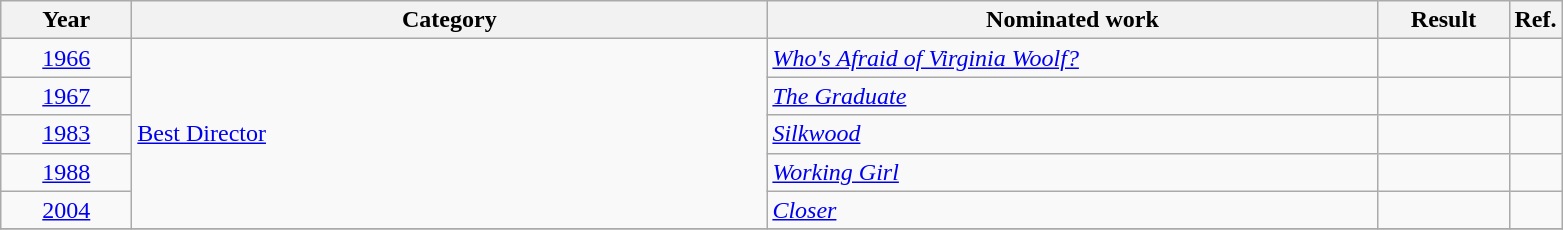<table class=wikitable>
<tr>
<th scope="col" style="width:5em;">Year</th>
<th scope="col" style="width:26em;">Category</th>
<th scope="col" style="width:25em;">Nominated work</th>
<th scope="col" style="width:5em;">Result</th>
<th>Ref.</th>
</tr>
<tr>
<td style="text-align:center;"><a href='#'>1966</a></td>
<td rowspan=5><a href='#'>Best Director</a></td>
<td><em><a href='#'>Who's Afraid of Virginia Woolf?</a></em></td>
<td></td>
<td style="text-align:center;"></td>
</tr>
<tr>
<td style="text-align:center;"><a href='#'>1967</a></td>
<td><em><a href='#'>The Graduate</a></em></td>
<td></td>
<td style="text-align:center;"></td>
</tr>
<tr>
<td style="text-align:center;"><a href='#'>1983</a></td>
<td><em><a href='#'>Silkwood</a></em></td>
<td></td>
<td style="text-align:center;"></td>
</tr>
<tr>
<td style="text-align:center;"><a href='#'>1988</a></td>
<td><em><a href='#'>Working Girl</a></em></td>
<td></td>
<td style="text-align:center;"></td>
</tr>
<tr>
<td style="text-align:center;"><a href='#'>2004</a></td>
<td><em><a href='#'>Closer</a></em></td>
<td></td>
<td style="text-align:center;"></td>
</tr>
<tr>
</tr>
</table>
